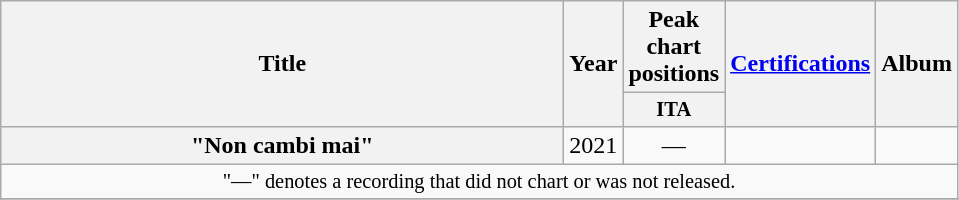<table class="wikitable plainrowheaders" style="text-align:center;">
<tr>
<th scope="col" rowspan="2" style="width:23em;">Title</th>
<th scope="col" rowspan="2" style="width:1em;">Year</th>
<th scope="col">Peak chart positions</th>
<th scope="col" rowspan="2"><a href='#'>Certifications</a></th>
<th scope="col" rowspan="2">Album</th>
</tr>
<tr>
<th scope="col" style="width:3em;font-size:85%;">ITA<br></th>
</tr>
<tr>
<th scope="row">"Non cambi mai"</th>
<td>2021</td>
<td>—</td>
<td></td>
<td></td>
</tr>
<tr>
<td colspan="20" style="font-size:85%;">"—" denotes a recording that did not chart or was not released.</td>
</tr>
<tr>
</tr>
</table>
